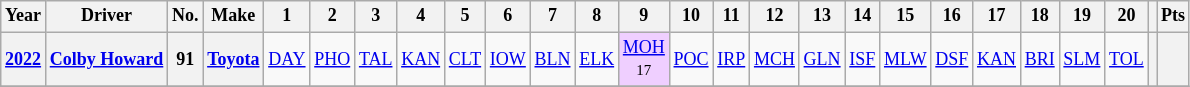<table class="wikitable" style="text-align:center; font-size:75%">
<tr>
<th>Year</th>
<th>Driver</th>
<th>No.</th>
<th>Make</th>
<th>1</th>
<th>2</th>
<th>3</th>
<th>4</th>
<th>5</th>
<th>6</th>
<th>7</th>
<th>8</th>
<th>9</th>
<th>10</th>
<th>11</th>
<th>12</th>
<th>13</th>
<th>14</th>
<th>15</th>
<th>16</th>
<th>17</th>
<th>18</th>
<th>19</th>
<th>20</th>
<th></th>
<th>Pts</th>
</tr>
<tr>
<th><a href='#'>2022</a></th>
<th><a href='#'>Colby Howard</a></th>
<th>91</th>
<th><a href='#'>Toyota</a></th>
<td><a href='#'>DAY</a></td>
<td><a href='#'>PHO</a></td>
<td><a href='#'>TAL</a></td>
<td><a href='#'>KAN</a></td>
<td><a href='#'>CLT</a></td>
<td><a href='#'>IOW</a></td>
<td><a href='#'>BLN</a></td>
<td><a href='#'>ELK</a></td>
<td style="background:#EFCFFF;"><a href='#'>MOH</a><br><small>17</small></td>
<td><a href='#'>POC</a></td>
<td><a href='#'>IRP</a></td>
<td><a href='#'>MCH</a></td>
<td><a href='#'>GLN</a></td>
<td><a href='#'>ISF</a></td>
<td><a href='#'>MLW</a></td>
<td><a href='#'>DSF</a></td>
<td><a href='#'>KAN</a></td>
<td><a href='#'>BRI</a></td>
<td><a href='#'>SLM</a></td>
<td><a href='#'>TOL</a></td>
<th></th>
<th></th>
</tr>
<tr>
</tr>
</table>
